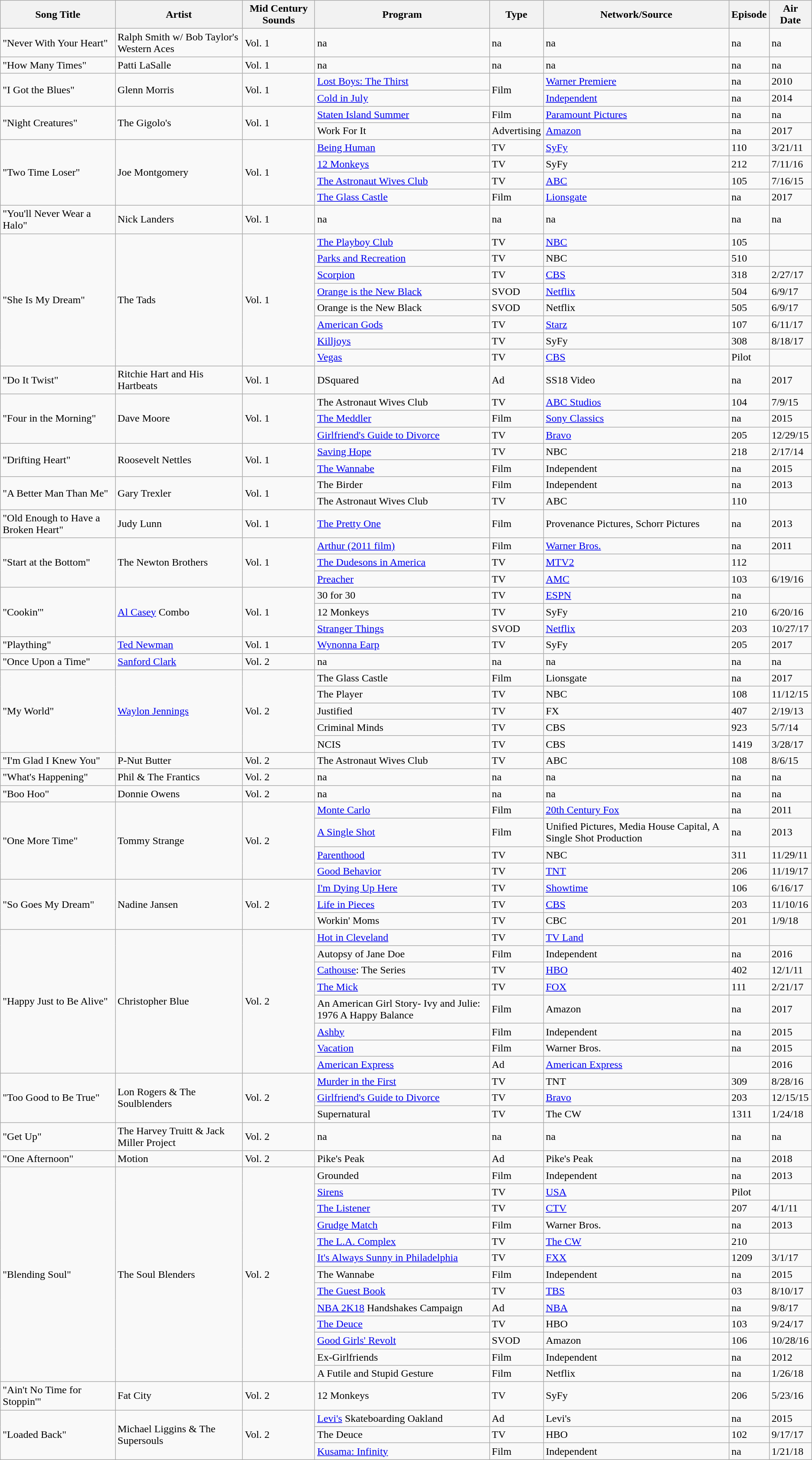<table class="wikitable">
<tr>
<th>Song Title</th>
<th>Artist</th>
<th>Mid Century Sounds</th>
<th>Program</th>
<th>Type</th>
<th>Network/Source</th>
<th>Episode</th>
<th>Air  Date</th>
</tr>
<tr>
<td>"Never With Your Heart"</td>
<td>Ralph Smith w/ Bob Taylor's Western Aces</td>
<td>Vol. 1</td>
<td>na</td>
<td>na</td>
<td>na</td>
<td>na</td>
<td>na</td>
</tr>
<tr>
<td>"How Many Times"</td>
<td>Patti LaSalle</td>
<td>Vol. 1</td>
<td>na</td>
<td>na</td>
<td>na</td>
<td>na</td>
<td>na</td>
</tr>
<tr>
<td rowspan="2">"I Got the Blues"</td>
<td rowspan="2">Glenn Morris</td>
<td rowspan="2">Vol. 1</td>
<td><a href='#'>Lost Boys: The Thirst</a></td>
<td rowspan="2">Film</td>
<td><a href='#'>Warner Premiere</a></td>
<td>na</td>
<td>2010</td>
</tr>
<tr>
<td><a href='#'>Cold in July</a></td>
<td><a href='#'>Independent</a></td>
<td>na</td>
<td>2014</td>
</tr>
<tr>
<td rowspan="2">"Night Creatures"</td>
<td rowspan="2">The Gigolo's</td>
<td rowspan="2">Vol. 1</td>
<td><a href='#'>Staten Island Summer</a></td>
<td>Film</td>
<td><a href='#'>Paramount Pictures</a></td>
<td>na</td>
<td>na</td>
</tr>
<tr>
<td>Work For It</td>
<td>Advertising</td>
<td><a href='#'>Amazon</a></td>
<td>na</td>
<td>2017</td>
</tr>
<tr>
<td rowspan="4">"Two Time Loser"</td>
<td rowspan="4">Joe Montgomery</td>
<td rowspan="4">Vol. 1</td>
<td><a href='#'>Being Human</a></td>
<td>TV</td>
<td><a href='#'>SyFy</a></td>
<td>110</td>
<td>3/21/11</td>
</tr>
<tr>
<td><a href='#'>12 Monkeys</a></td>
<td>TV</td>
<td>SyFy</td>
<td>212</td>
<td>7/11/16</td>
</tr>
<tr>
<td><a href='#'>The Astronaut Wives Club</a></td>
<td>TV</td>
<td><a href='#'>ABC</a></td>
<td>105</td>
<td>7/16/15</td>
</tr>
<tr>
<td><a href='#'>The Glass Castle</a></td>
<td>Film</td>
<td><a href='#'>Lionsgate</a></td>
<td>na</td>
<td>2017</td>
</tr>
<tr>
<td>"You'll Never Wear a Halo"</td>
<td>Nick Landers</td>
<td>Vol. 1</td>
<td>na</td>
<td>na</td>
<td>na</td>
<td>na</td>
<td>na</td>
</tr>
<tr>
<td rowspan="8">"She Is My Dream"</td>
<td rowspan="8">The Tads</td>
<td rowspan="8">Vol. 1</td>
<td><a href='#'>The Playboy Club</a></td>
<td>TV</td>
<td><a href='#'>NBC</a></td>
<td>105</td>
<td></td>
</tr>
<tr>
<td><a href='#'>Parks and Recreation</a></td>
<td>TV</td>
<td>NBC</td>
<td>510</td>
<td></td>
</tr>
<tr>
<td><a href='#'>Scorpion</a></td>
<td>TV</td>
<td><a href='#'>CBS</a></td>
<td>318</td>
<td>2/27/17</td>
</tr>
<tr>
<td><a href='#'>Orange is the New Black</a></td>
<td>SVOD</td>
<td><a href='#'>Netflix</a></td>
<td>504</td>
<td>6/9/17</td>
</tr>
<tr>
<td>Orange is the New Black</td>
<td>SVOD</td>
<td>Netflix</td>
<td>505</td>
<td>6/9/17</td>
</tr>
<tr>
<td><a href='#'>American Gods</a></td>
<td>TV</td>
<td><a href='#'>Starz</a></td>
<td>107</td>
<td>6/11/17</td>
</tr>
<tr>
<td><a href='#'>Killjoys</a></td>
<td>TV</td>
<td>SyFy</td>
<td>308</td>
<td>8/18/17</td>
</tr>
<tr>
<td><a href='#'>Vegas</a></td>
<td>TV</td>
<td><a href='#'>CBS</a></td>
<td>Pilot</td>
<td></td>
</tr>
<tr>
<td>"Do It Twist"</td>
<td>Ritchie Hart and His Hartbeats</td>
<td>Vol. 1</td>
<td>DSquared</td>
<td>Ad</td>
<td>SS18 Video</td>
<td>na</td>
<td>2017</td>
</tr>
<tr>
<td rowspan="3">"Four in the Morning"</td>
<td rowspan="3">Dave Moore</td>
<td rowspan="3">Vol. 1</td>
<td>The Astronaut Wives Club</td>
<td>TV</td>
<td><a href='#'>ABC Studios</a></td>
<td>104</td>
<td>7/9/15</td>
</tr>
<tr>
<td><a href='#'>The Meddler</a></td>
<td>Film</td>
<td><a href='#'>Sony Classics</a></td>
<td>na</td>
<td>2015</td>
</tr>
<tr>
<td><a href='#'>Girlfriend's Guide to Divorce</a></td>
<td>TV</td>
<td><a href='#'>Bravo</a></td>
<td>205</td>
<td>12/29/15</td>
</tr>
<tr>
<td rowspan="2">"Drifting Heart"</td>
<td rowspan="2">Roosevelt Nettles</td>
<td rowspan="2">Vol. 1</td>
<td><a href='#'>Saving Hope</a></td>
<td>TV</td>
<td>NBC</td>
<td>218</td>
<td>2/17/14</td>
</tr>
<tr>
<td><a href='#'>The Wannabe</a></td>
<td>Film</td>
<td>Independent</td>
<td>na</td>
<td>2015</td>
</tr>
<tr>
<td rowspan="2">"A Better Man Than Me"</td>
<td rowspan="2">Gary Trexler</td>
<td rowspan="2">Vol. 1</td>
<td>The Birder</td>
<td>Film</td>
<td>Independent</td>
<td>na</td>
<td>2013</td>
</tr>
<tr>
<td>The Astronaut Wives Club</td>
<td>TV</td>
<td>ABC</td>
<td>110</td>
<td></td>
</tr>
<tr>
<td>"Old Enough to Have a Broken Heart"</td>
<td>Judy Lunn</td>
<td>Vol. 1</td>
<td><a href='#'>The Pretty One</a></td>
<td>Film</td>
<td>Provenance Pictures, Schorr Pictures</td>
<td>na</td>
<td>2013</td>
</tr>
<tr>
<td rowspan="3">"Start at the Bottom"</td>
<td rowspan="3">The Newton Brothers</td>
<td rowspan="3">Vol. 1</td>
<td><a href='#'>Arthur (2011 film)</a></td>
<td>Film</td>
<td><a href='#'>Warner Bros.</a></td>
<td>na</td>
<td>2011</td>
</tr>
<tr>
<td><a href='#'>The Dudesons in America</a></td>
<td>TV</td>
<td><a href='#'>MTV2</a></td>
<td>112</td>
<td></td>
</tr>
<tr>
<td><a href='#'>Preacher</a></td>
<td>TV</td>
<td><a href='#'>AMC</a></td>
<td>103</td>
<td>6/19/16</td>
</tr>
<tr>
<td rowspan="3">"Cookin'"</td>
<td rowspan="3"><a href='#'>Al Casey</a> Combo</td>
<td rowspan="3">Vol. 1</td>
<td>30 for 30</td>
<td>TV</td>
<td><a href='#'>ESPN</a></td>
<td>na</td>
<td></td>
</tr>
<tr>
<td>12 Monkeys</td>
<td>TV</td>
<td>SyFy</td>
<td>210</td>
<td>6/20/16</td>
</tr>
<tr>
<td><a href='#'>Stranger Things</a></td>
<td>SVOD</td>
<td><a href='#'>Netflix</a></td>
<td>203</td>
<td>10/27/17</td>
</tr>
<tr>
<td>"Plaything"</td>
<td><a href='#'>Ted Newman</a></td>
<td>Vol. 1</td>
<td><a href='#'>Wynonna Earp</a></td>
<td>TV</td>
<td>SyFy</td>
<td>205</td>
<td>2017</td>
</tr>
<tr>
<td>"Once Upon a Time"</td>
<td><a href='#'>Sanford Clark</a></td>
<td>Vol. 2</td>
<td>na</td>
<td>na</td>
<td>na</td>
<td>na</td>
<td>na</td>
</tr>
<tr>
<td rowspan="5">"My World"</td>
<td rowspan="5"><a href='#'>Waylon Jennings</a></td>
<td rowspan="5">Vol. 2</td>
<td>The Glass Castle</td>
<td>Film</td>
<td>Lionsgate</td>
<td>na</td>
<td>2017</td>
</tr>
<tr>
<td>The Player</td>
<td>TV</td>
<td>NBC</td>
<td>108</td>
<td>11/12/15</td>
</tr>
<tr>
<td>Justified</td>
<td>TV</td>
<td>FX</td>
<td>407</td>
<td>2/19/13</td>
</tr>
<tr>
<td>Criminal Minds</td>
<td>TV</td>
<td>CBS</td>
<td>923</td>
<td>5/7/14</td>
</tr>
<tr>
<td>NCIS</td>
<td>TV</td>
<td>CBS</td>
<td>1419</td>
<td>3/28/17</td>
</tr>
<tr>
<td>"I'm Glad I Knew You"</td>
<td>P-Nut Butter</td>
<td>Vol. 2</td>
<td>The Astronaut Wives Club</td>
<td>TV</td>
<td>ABC</td>
<td>108</td>
<td>8/6/15</td>
</tr>
<tr>
<td>"What's Happening"</td>
<td>Phil & The Frantics</td>
<td>Vol. 2</td>
<td>na</td>
<td>na</td>
<td>na</td>
<td>na</td>
<td>na</td>
</tr>
<tr>
<td>"Boo Hoo"</td>
<td>Donnie Owens</td>
<td>Vol. 2</td>
<td>na</td>
<td>na</td>
<td>na</td>
<td>na</td>
<td>na</td>
</tr>
<tr>
<td rowspan="4">"One More Time"</td>
<td rowspan="4">Tommy Strange</td>
<td rowspan="4">Vol. 2</td>
<td><a href='#'>Monte Carlo</a></td>
<td>Film</td>
<td><a href='#'>20th Century Fox</a></td>
<td>na</td>
<td>2011</td>
</tr>
<tr>
<td><a href='#'>A Single Shot</a></td>
<td>Film</td>
<td>Unified Pictures, Media House Capital, A Single Shot Production</td>
<td>na</td>
<td>2013</td>
</tr>
<tr>
<td><a href='#'>Parenthood</a></td>
<td>TV</td>
<td>NBC</td>
<td>311</td>
<td>11/29/11</td>
</tr>
<tr>
<td><a href='#'>Good Behavior</a></td>
<td>TV</td>
<td><a href='#'>TNT</a></td>
<td>206</td>
<td>11/19/17</td>
</tr>
<tr>
<td rowspan="3">"So Goes My Dream"</td>
<td rowspan="3">Nadine Jansen</td>
<td rowspan="3">Vol. 2</td>
<td><a href='#'>I'm Dying Up Here</a></td>
<td>TV</td>
<td><a href='#'>Showtime</a></td>
<td>106</td>
<td>6/16/17</td>
</tr>
<tr>
<td><a href='#'>Life in Pieces</a></td>
<td>TV</td>
<td><a href='#'>CBS</a></td>
<td>203</td>
<td>11/10/16</td>
</tr>
<tr>
<td>Workin' Moms</td>
<td>TV</td>
<td>CBC</td>
<td>201</td>
<td>1/9/18</td>
</tr>
<tr>
<td rowspan="8">"Happy Just to Be Alive"</td>
<td rowspan="8">Christopher Blue</td>
<td rowspan="8">Vol. 2</td>
<td><a href='#'>Hot in Cleveland</a></td>
<td>TV</td>
<td><a href='#'>TV Land</a></td>
<td></td>
<td></td>
</tr>
<tr>
<td>Autopsy of Jane Doe</td>
<td>Film</td>
<td>Independent</td>
<td>na</td>
<td>2016</td>
</tr>
<tr>
<td><a href='#'>Cathouse</a>: The Series</td>
<td>TV</td>
<td><a href='#'>HBO</a></td>
<td>402</td>
<td>12/1/11</td>
</tr>
<tr>
<td><a href='#'>The Mick</a></td>
<td>TV</td>
<td><a href='#'>FOX</a></td>
<td>111</td>
<td>2/21/17</td>
</tr>
<tr>
<td>An American Girl Story- Ivy and Julie: 1976 A Happy Balance</td>
<td>Film</td>
<td>Amazon</td>
<td>na</td>
<td>2017</td>
</tr>
<tr>
<td><a href='#'>Ashby</a></td>
<td>Film</td>
<td>Independent</td>
<td>na</td>
<td>2015</td>
</tr>
<tr>
<td><a href='#'>Vacation</a></td>
<td>Film</td>
<td>Warner Bros.</td>
<td>na</td>
<td>2015</td>
</tr>
<tr>
<td><a href='#'>American Express</a></td>
<td>Ad</td>
<td><a href='#'>American Express</a></td>
<td></td>
<td>2016</td>
</tr>
<tr>
<td rowspan="3">"Too Good to Be True"</td>
<td rowspan="3">Lon Rogers & The Soulblenders</td>
<td rowspan="3">Vol. 2</td>
<td><a href='#'>Murder in the First</a></td>
<td>TV</td>
<td>TNT</td>
<td>309</td>
<td>8/28/16</td>
</tr>
<tr>
<td><a href='#'>Girlfriend's Guide to Divorce</a></td>
<td>TV</td>
<td><a href='#'>Bravo</a></td>
<td>203</td>
<td>12/15/15</td>
</tr>
<tr>
<td>Supernatural</td>
<td>TV</td>
<td>The CW</td>
<td>1311</td>
<td>1/24/18</td>
</tr>
<tr>
<td>"Get Up"</td>
<td>The Harvey Truitt & Jack Miller Project</td>
<td>Vol. 2</td>
<td>na</td>
<td>na</td>
<td>na</td>
<td>na</td>
<td>na</td>
</tr>
<tr>
<td>"One Afternoon"</td>
<td>Motion</td>
<td>Vol. 2</td>
<td>Pike's Peak</td>
<td>Ad</td>
<td>Pike's Peak</td>
<td>na</td>
<td>2018</td>
</tr>
<tr>
<td rowspan="13">"Blending Soul"</td>
<td rowspan="13">The Soul Blenders</td>
<td rowspan="13">Vol. 2</td>
<td>Grounded</td>
<td>Film</td>
<td>Independent</td>
<td>na</td>
<td>2013</td>
</tr>
<tr>
<td><a href='#'>Sirens</a></td>
<td>TV</td>
<td><a href='#'>USA</a></td>
<td>Pilot</td>
<td></td>
</tr>
<tr>
<td><a href='#'>The Listener</a></td>
<td>TV</td>
<td><a href='#'>CTV</a></td>
<td>207</td>
<td>4/1/11</td>
</tr>
<tr>
<td><a href='#'>Grudge Match</a></td>
<td>Film</td>
<td>Warner Bros.</td>
<td>na</td>
<td>2013</td>
</tr>
<tr>
<td><a href='#'>The L.A. Complex</a></td>
<td>TV</td>
<td><a href='#'>The CW</a></td>
<td>210</td>
<td></td>
</tr>
<tr>
<td><a href='#'>It's Always Sunny in Philadelphia</a></td>
<td>TV</td>
<td><a href='#'>FXX</a></td>
<td>1209</td>
<td>3/1/17</td>
</tr>
<tr>
<td>The Wannabe</td>
<td>Film</td>
<td>Independent</td>
<td>na</td>
<td>2015</td>
</tr>
<tr>
<td><a href='#'>The Guest Book</a></td>
<td>TV</td>
<td><a href='#'>TBS</a></td>
<td>03</td>
<td>8/10/17</td>
</tr>
<tr>
<td><a href='#'>NBA 2K18</a> Handshakes Campaign</td>
<td>Ad</td>
<td><a href='#'>NBA</a></td>
<td>na</td>
<td>9/8/17</td>
</tr>
<tr>
<td><a href='#'>The Deuce</a></td>
<td>TV</td>
<td>HBO</td>
<td>103</td>
<td>9/24/17</td>
</tr>
<tr>
<td><a href='#'>Good Girls' Revolt</a></td>
<td>SVOD</td>
<td>Amazon</td>
<td>106</td>
<td>10/28/16</td>
</tr>
<tr>
<td>Ex-Girlfriends</td>
<td>Film</td>
<td>Independent</td>
<td>na</td>
<td>2012</td>
</tr>
<tr>
<td>A Futile and Stupid Gesture</td>
<td>Film</td>
<td>Netflix</td>
<td>na</td>
<td>1/26/18</td>
</tr>
<tr>
<td>"Ain't No Time for Stoppin'"</td>
<td>Fat City</td>
<td>Vol. 2</td>
<td>12 Monkeys</td>
<td>TV</td>
<td>SyFy</td>
<td>206</td>
<td>5/23/16</td>
</tr>
<tr>
<td rowspan="3">"Loaded Back"</td>
<td rowspan="3">Michael Liggins & The Supersouls</td>
<td rowspan="3">Vol. 2</td>
<td><a href='#'>Levi's</a> Skateboarding Oakland</td>
<td>Ad</td>
<td>Levi's</td>
<td>na</td>
<td>2015</td>
</tr>
<tr>
<td>The Deuce</td>
<td>TV</td>
<td>HBO</td>
<td>102</td>
<td>9/17/17</td>
</tr>
<tr>
<td><a href='#'>Kusama: Infinity</a></td>
<td>Film</td>
<td>Independent</td>
<td>na</td>
<td>1/21/18</td>
</tr>
</table>
